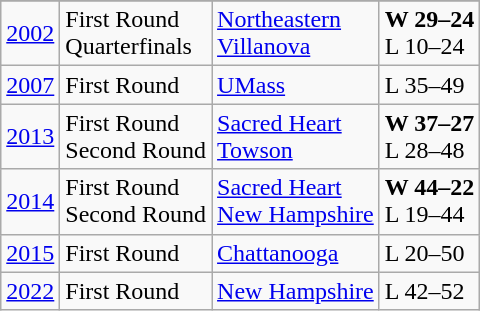<table class="wikitable">
<tr>
</tr>
<tr>
<td><a href='#'>2002</a></td>
<td>First Round<br>Quarterfinals</td>
<td><a href='#'>Northeastern</a><br> <a href='#'>Villanova</a></td>
<td><strong>W 29–24</strong><br>L 10–24</td>
</tr>
<tr>
<td><a href='#'>2007</a></td>
<td>First Round</td>
<td><a href='#'>UMass</a></td>
<td>L 35–49</td>
</tr>
<tr>
<td><a href='#'>2013</a></td>
<td>First Round<br>Second Round</td>
<td><a href='#'>Sacred Heart</a><br> <a href='#'>Towson</a></td>
<td><strong>W 37–27</strong><br>L 28–48</td>
</tr>
<tr>
<td><a href='#'>2014</a></td>
<td>First Round<br>Second Round</td>
<td><a href='#'>Sacred Heart</a><br><a href='#'>New Hampshire</a></td>
<td><strong>W 44–22</strong><br>L 19–44</td>
</tr>
<tr>
<td><a href='#'>2015</a></td>
<td>First Round</td>
<td><a href='#'>Chattanooga</a></td>
<td>L 20–50</td>
</tr>
<tr>
<td><a href='#'>2022</a></td>
<td>First Round</td>
<td><a href='#'>New Hampshire</a></td>
<td>L 42–52</td>
</tr>
</table>
